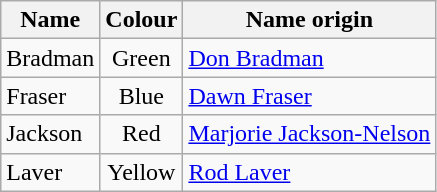<table class="wikitable">
<tr>
<th>Name</th>
<th>Colour</th>
<th>Name origin</th>
</tr>
<tr>
<td>Bradman</td>
<td align="center">Green<br></td>
<td><a href='#'>Don Bradman</a></td>
</tr>
<tr>
<td>Fraser</td>
<td align="center">Blue<br></td>
<td><a href='#'>Dawn Fraser</a></td>
</tr>
<tr>
<td>Jackson</td>
<td align="center">Red<br></td>
<td><a href='#'>Marjorie Jackson-Nelson</a></td>
</tr>
<tr>
<td>Laver</td>
<td align="center">Yellow<br></td>
<td><a href='#'>Rod Laver</a></td>
</tr>
</table>
